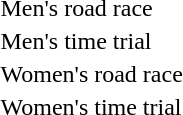<table>
<tr>
<td>Men's road race<br></td>
<td></td>
<td></td>
<td></td>
</tr>
<tr>
<td>Men's time trial<br></td>
<td></td>
<td></td>
<td></td>
</tr>
<tr>
<td>Women's road race<br></td>
<td></td>
<td></td>
<td></td>
</tr>
<tr>
<td>Women's time trial<br></td>
<td></td>
<td></td>
<td></td>
</tr>
</table>
